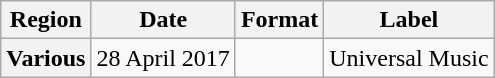<table class="wikitable plainrowheaders">
<tr>
<th>Region</th>
<th>Date</th>
<th scope="col">Format</th>
<th scope="col">Label</th>
</tr>
<tr>
<th scope="row" rowspan="1">Various</th>
<td>28 April 2017</td>
<td></td>
<td>Universal Music</td>
</tr>
</table>
